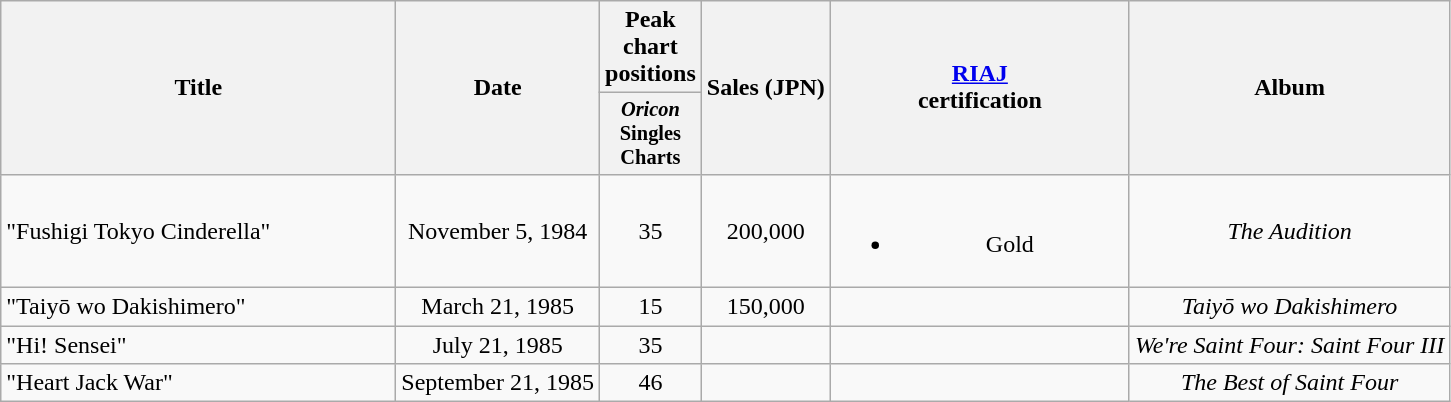<table class="wikitable plainrowheaders" style="text-align:center;">
<tr>
<th scope="col" rowspan="2" style="width:16em;">Title</th>
<th scope="col" rowspan="2">Date</th>
<th scope="col" colspan="1">Peak chart positions</th>
<th scope="col" rowspan="2">Sales (JPN)</th>
<th scope="col" rowspan="2" style="width:12em;"><a href='#'>RIAJ</a><br>certification</th>
<th scope="col" rowspan="2">Album</th>
</tr>
<tr>
<th style="width:3em;font-size:85%"><em>Oricon</em> Singles Charts<br></th>
</tr>
<tr>
<td align="left">"Fushigi Tokyo Cinderella"</td>
<td>November 5, 1984</td>
<td>35</td>
<td>200,000</td>
<td><br><ul><li>Gold</li></ul></td>
<td><em>The Audition</em></td>
</tr>
<tr>
<td align="left">"Taiyō wo Dakishimero"</td>
<td>March 21, 1985</td>
<td>15</td>
<td>150,000</td>
<td></td>
<td><em>Taiyō wo Dakishimero</em></td>
</tr>
<tr>
<td align="left">"Hi! Sensei"</td>
<td>July 21, 1985</td>
<td>35</td>
<td></td>
<td></td>
<td><em>We're Saint Four: Saint Four III</em></td>
</tr>
<tr>
<td align="left">"Heart Jack War"</td>
<td>September 21, 1985</td>
<td>46</td>
<td></td>
<td></td>
<td><em>The Best of Saint Four</em></td>
</tr>
</table>
